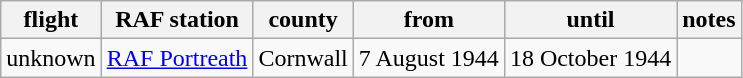<table class=wikitable>
<tr>
<th>flight</th>
<th>RAF station</th>
<th>county</th>
<th>from</th>
<th>until</th>
<th>notes</th>
</tr>
<tr>
<td>unknown</td>
<td><a href='#'>RAF Portreath</a></td>
<td>Cornwall</td>
<td>7 August 1944</td>
<td>18 October 1944</td>
<td></td>
</tr>
</table>
